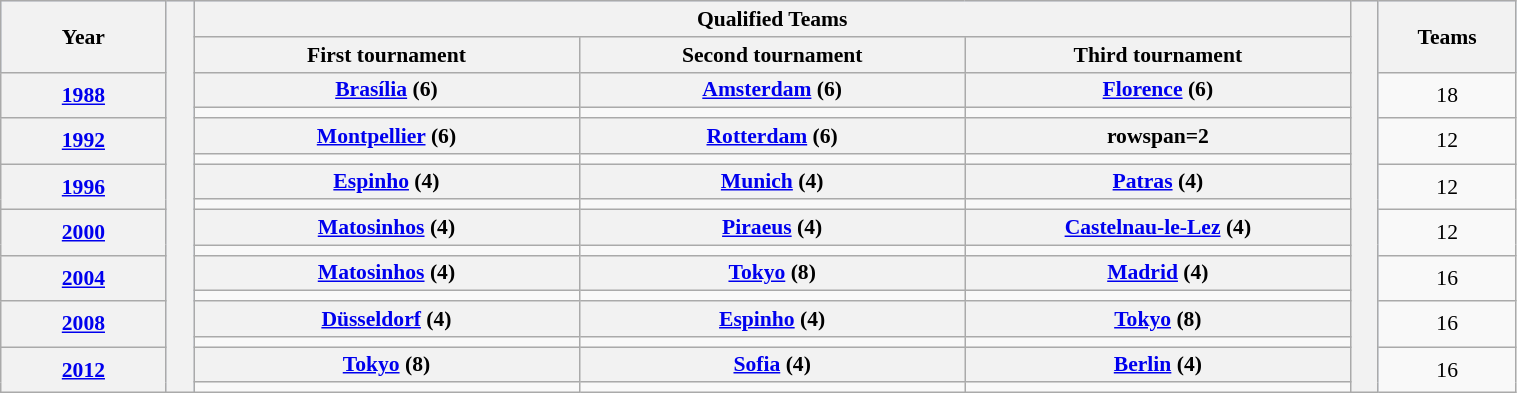<table class="wikitable" style="font-size:90%; width: 80%; text-align: center;">
<tr bgcolor=#c1d8ff>
<th rowspan=2 width=6%>Year</th>
<th width=1% rowspan=16 bgcolor=ffffff></th>
<th colspan=3>Qualified Teams</th>
<th width=1% rowspan=16 bgcolor=#ffffff></th>
<th rowspan=2 width=5%>Teams</th>
</tr>
<tr bgcolor=#efefef>
<th width=14%>First tournament</th>
<th width=14%>Second tournament</th>
<th width=14%>Third tournament</th>
</tr>
<tr>
<th rowspan=2><a href='#'>1988</a></th>
<th> <a href='#'>Brasília</a> (6)</th>
<th> <a href='#'>Amsterdam</a> (6)</th>
<th> <a href='#'>Florence</a> (6)</th>
<td rowspan=2>18</td>
</tr>
<tr>
<td><strong></strong></td>
<td><strong></strong></td>
<td><strong></strong></td>
</tr>
<tr>
<th rowspan=2><a href='#'>1992</a></th>
<th> <a href='#'>Montpellier</a> (6)</th>
<th> <a href='#'>Rotterdam</a> (6)</th>
<th>rowspan=2 </th>
<td rowspan=2>12</td>
</tr>
<tr>
<td><strong></strong></td>
<td><strong></strong></td>
</tr>
<tr>
<th rowspan=2><a href='#'>1996</a></th>
<th> <a href='#'>Espinho</a> (4)</th>
<th> <a href='#'>Munich</a> (4)</th>
<th> <a href='#'>Patras</a> (4)</th>
<td rowspan=2>12</td>
</tr>
<tr>
<td><strong></strong></td>
<td><strong></strong></td>
<td><strong></strong></td>
</tr>
<tr>
<th rowspan=2><a href='#'>2000</a></th>
<th> <a href='#'>Matosinhos</a> (4)</th>
<th> <a href='#'>Piraeus</a> (4)</th>
<th> <a href='#'>Castelnau-le-Lez</a> (4)</th>
<td rowspan=2>12</td>
</tr>
<tr>
<td><strong></strong></td>
<td><strong></strong></td>
<td><strong></strong></td>
</tr>
<tr>
<th rowspan=2><a href='#'>2004</a></th>
<th> <a href='#'>Matosinhos</a> (4)</th>
<th> <a href='#'>Tokyo</a> (8)</th>
<th> <a href='#'>Madrid</a> (4)</th>
<td rowspan=2>16</td>
</tr>
<tr>
<td><strong></strong></td>
<td><strong></strong></td>
<td><strong></strong></td>
</tr>
<tr>
<th rowspan=2><a href='#'>2008</a></th>
<th> <a href='#'>Düsseldorf</a> (4)</th>
<th> <a href='#'>Espinho</a> (4)</th>
<th> <a href='#'>Tokyo</a> (8)</th>
<td rowspan=2>16</td>
</tr>
<tr>
<td><strong></strong></td>
<td><strong></strong></td>
<td><strong></strong></td>
</tr>
<tr>
<th rowspan=2><a href='#'>2012</a></th>
<th> <a href='#'>Tokyo</a> (8)</th>
<th> <a href='#'>Sofia</a> (4)</th>
<th> <a href='#'>Berlin</a> (4)</th>
<td rowspan=2>16</td>
</tr>
<tr>
<td><strong></strong></td>
<td><strong></strong></td>
<td><strong></strong></td>
</tr>
</table>
